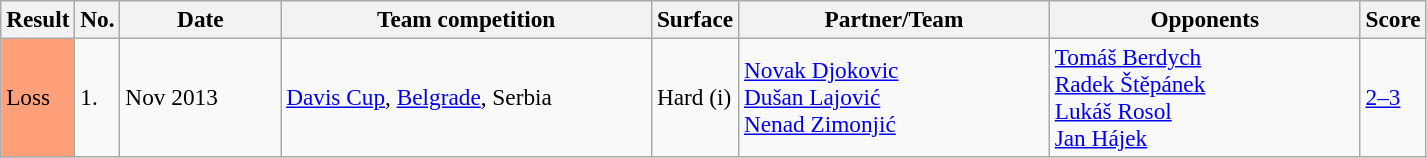<table class="sortable wikitable" style=font-size:97%>
<tr>
<th>Result</th>
<th>No.</th>
<th width=100>Date</th>
<th width=240>Team competition</th>
<th>Surface</th>
<th width=200>Partner/Team</th>
<th width=200>Opponents</th>
<th>Score</th>
</tr>
<tr>
<td style="background:#ffa07a;">Loss</td>
<td>1.</td>
<td>Nov 2013</td>
<td><a href='#'>Davis Cup</a>, <a href='#'>Belgrade</a>, Serbia</td>
<td>Hard (i)</td>
<td> <a href='#'>Novak Djokovic</a><br> <a href='#'>Dušan Lajović</a><br> <a href='#'>Nenad Zimonjić</a></td>
<td> <a href='#'>Tomáš Berdych</a> <br>  <a href='#'>Radek Štěpánek</a> <br>  <a href='#'>Lukáš Rosol</a> <br>  <a href='#'>Jan Hájek</a></td>
<td><a href='#'>2–3</a></td>
</tr>
</table>
